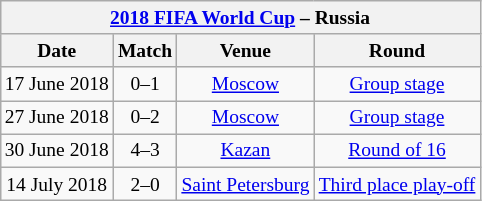<table class="wikitable" style="margin:1em auto 1em auto; text-align:center; font-size:small;">
<tr>
<th colspan="4"><a href='#'>2018 FIFA World Cup</a> – Russia</th>
</tr>
<tr>
<th>Date</th>
<th>Match</th>
<th>Venue</th>
<th>Round</th>
</tr>
<tr>
<td>17 June 2018</td>
<td> 0–1 </td>
<td><a href='#'>Moscow</a></td>
<td><a href='#'>Group stage</a></td>
</tr>
<tr>
<td>27 June 2018</td>
<td> 0–2 </td>
<td><a href='#'>Moscow</a></td>
<td><a href='#'>Group stage</a></td>
</tr>
<tr>
<td>30 June 2018</td>
<td> 4–3 </td>
<td><a href='#'>Kazan</a></td>
<td><a href='#'>Round of 16</a></td>
</tr>
<tr>
<td>14 July 2018</td>
<td> 2–0 </td>
<td><a href='#'>Saint Petersburg</a></td>
<td><a href='#'>Third place play-off</a></td>
</tr>
</table>
